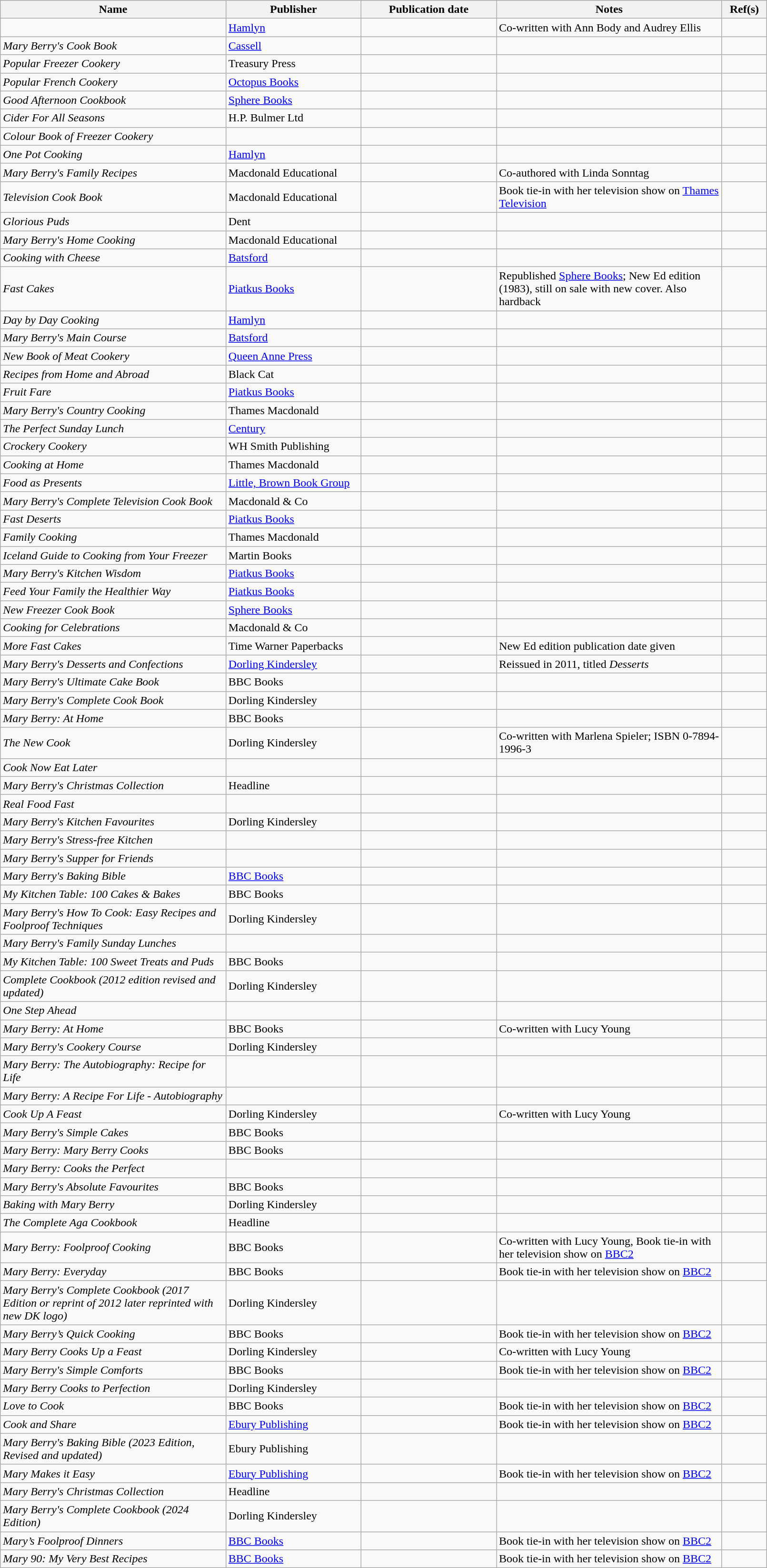<table class="wikitable sortable" border="1" style="width: 85%">
<tr>
<th width=25%>Name</th>
<th width=15%>Publisher</th>
<th width=15%>Publication date</th>
<th width=25%>Notes</th>
<th class="unsortable" width=5%>Ref(s)</th>
</tr>
<tr>
<td></td>
<td><a href='#'>Hamlyn</a></td>
<td align=right></td>
<td>Co-written with Ann Body and Audrey Ellis</td>
<td></td>
</tr>
<tr>
<td><em>Mary Berry's Cook Book</em></td>
<td><a href='#'>Cassell</a></td>
<td align=right></td>
<td></td>
<td></td>
</tr>
<tr>
<td><em>Popular Freezer Cookery</em></td>
<td>Treasury Press</td>
<td align=right></td>
<td></td>
<td></td>
</tr>
<tr>
<td><em>Popular French Cookery</em></td>
<td><a href='#'>Octopus Books</a></td>
<td align=right></td>
<td></td>
<td></td>
</tr>
<tr>
<td><em>Good Afternoon Cookbook</em></td>
<td><a href='#'>Sphere Books</a></td>
<td align=right></td>
<td></td>
<td></td>
</tr>
<tr>
<td><em>Cider For All Seasons</em></td>
<td>H.P. Bulmer Ltd</td>
<td align=right></td>
<td></td>
<td></td>
</tr>
<tr>
<td><em>Colour Book of Freezer Cookery</em></td>
<td></td>
<td align=right></td>
<td></td>
<td></td>
</tr>
<tr>
<td><em>One Pot Cooking</em></td>
<td><a href='#'>Hamlyn</a></td>
<td align=right></td>
<td></td>
<td></td>
</tr>
<tr>
<td><em>Mary Berry's Family Recipes</em></td>
<td>Macdonald Educational</td>
<td align=right></td>
<td>Co-authored with Linda Sonntag</td>
<td></td>
</tr>
<tr>
<td><em>Television Cook Book</em></td>
<td>Macdonald Educational</td>
<td align=right></td>
<td>Book tie-in with her television show on <a href='#'>Thames Television</a></td>
<td></td>
</tr>
<tr>
<td><em>Glorious Puds</em></td>
<td>Dent</td>
<td align=right></td>
<td></td>
<td></td>
</tr>
<tr>
<td><em>Mary Berry's Home Cooking</em></td>
<td>Macdonald Educational</td>
<td align=right></td>
<td></td>
<td></td>
</tr>
<tr>
<td><em>Cooking with Cheese</em></td>
<td><a href='#'>Batsford</a></td>
<td align=right></td>
<td></td>
<td></td>
</tr>
<tr>
<td><em>Fast Cakes</em></td>
<td><a href='#'>Piatkus Books</a></td>
<td align=right></td>
<td>Republished <a href='#'>Sphere Books</a>; New Ed edition (1983), still on sale with new cover. Also hardback</td>
<td></td>
</tr>
<tr>
<td><em>Day by Day Cooking</em></td>
<td><a href='#'>Hamlyn</a></td>
<td align=right></td>
<td></td>
<td></td>
</tr>
<tr>
<td><em>Mary Berry's Main Course</em></td>
<td><a href='#'>Batsford</a></td>
<td align=right></td>
<td></td>
<td></td>
</tr>
<tr>
<td><em>New Book of Meat Cookery</em></td>
<td><a href='#'>Queen Anne Press</a></td>
<td align=right></td>
<td></td>
<td></td>
</tr>
<tr>
<td><em>Recipes from Home and Abroad</em></td>
<td>Black Cat</td>
<td align=right></td>
<td></td>
<td></td>
</tr>
<tr>
<td><em>Fruit Fare</em></td>
<td><a href='#'>Piatkus Books</a></td>
<td align=right></td>
<td></td>
<td></td>
</tr>
<tr>
<td><em>Mary Berry's Country Cooking</em></td>
<td>Thames Macdonald</td>
<td align=right></td>
<td></td>
<td></td>
</tr>
<tr>
<td><em>The Perfect Sunday Lunch</em></td>
<td><a href='#'>Century</a></td>
<td align=right></td>
<td></td>
<td></td>
</tr>
<tr>
<td><em>Crockery Cookery</em></td>
<td>WH Smith Publishing</td>
<td align=right></td>
<td></td>
<td></td>
</tr>
<tr>
<td><em>Cooking at Home</em></td>
<td>Thames Macdonald</td>
<td align=right></td>
<td></td>
<td></td>
</tr>
<tr>
<td><em>Food as Presents</em></td>
<td><a href='#'>Little, Brown Book Group</a></td>
<td align=right></td>
<td></td>
<td></td>
</tr>
<tr>
<td><em>Mary Berry's Complete Television Cook Book</em></td>
<td>Macdonald & Co</td>
<td align=right></td>
<td></td>
<td></td>
</tr>
<tr>
<td><em>Fast Deserts</em></td>
<td><a href='#'>Piatkus Books</a></td>
<td align=right></td>
<td></td>
<td></td>
</tr>
<tr>
<td><em>Family Cooking</em></td>
<td>Thames Macdonald</td>
<td align=right></td>
<td></td>
<td></td>
</tr>
<tr>
<td><em>Iceland Guide to Cooking from Your Freezer</em></td>
<td>Martin Books</td>
<td align=right></td>
<td></td>
<td></td>
</tr>
<tr>
<td><em>Mary Berry's Kitchen Wisdom</em></td>
<td><a href='#'>Piatkus Books</a></td>
<td align=right></td>
<td></td>
<td></td>
</tr>
<tr>
<td><em>Feed Your Family the Healthier Way</em></td>
<td><a href='#'>Piatkus Books</a></td>
<td align=right></td>
<td></td>
<td></td>
</tr>
<tr>
<td><em>New Freezer Cook Book</em></td>
<td><a href='#'>Sphere Books</a></td>
<td align=right></td>
<td></td>
<td></td>
</tr>
<tr>
<td><em>Cooking for Celebrations</em></td>
<td>Macdonald & Co</td>
<td align=right></td>
<td></td>
<td></td>
</tr>
<tr>
<td><em>More Fast Cakes</em></td>
<td>Time Warner Paperbacks</td>
<td align=right></td>
<td>New Ed edition publication date given</td>
<td></td>
</tr>
<tr>
<td><em>Mary Berry's Desserts and Confections</em></td>
<td><a href='#'>Dorling Kindersley</a></td>
<td align=right></td>
<td>Reissued in 2011, titled <em>Desserts</em></td>
<td></td>
</tr>
<tr>
<td><em>Mary Berry's Ultimate Cake Book</em></td>
<td>BBC Books</td>
<td align=right></td>
<td></td>
<td></td>
</tr>
<tr>
<td><em>Mary Berry's Complete Cook Book</em></td>
<td>Dorling Kindersley</td>
<td align=right></td>
<td></td>
<td></td>
</tr>
<tr>
<td><em>Mary Berry: At Home</em></td>
<td>BBC Books</td>
<td align=right></td>
<td></td>
<td></td>
</tr>
<tr>
<td><em>The New Cook</em></td>
<td>Dorling Kindersley</td>
<td align=right></td>
<td>Co-written with Marlena Spieler; ISBN 0-7894-1996-3</td>
<td></td>
</tr>
<tr>
<td><em>Cook Now Eat Later</em></td>
<td></td>
<td align=right></td>
<td></td>
<td></td>
</tr>
<tr>
<td><em>Mary Berry's Christmas Collection</em></td>
<td>Headline</td>
<td align=right></td>
<td></td>
<td></td>
</tr>
<tr>
<td><em>Real Food Fast</em></td>
<td></td>
<td align=right></td>
<td></td>
<td></td>
</tr>
<tr>
<td><em>Mary Berry's Kitchen Favourites</em></td>
<td>Dorling Kindersley</td>
<td align=right></td>
<td></td>
<td></td>
</tr>
<tr>
<td><em>Mary Berry's Stress-free Kitchen</em></td>
<td></td>
<td align=right></td>
<td></td>
<td></td>
</tr>
<tr>
<td><em>Mary Berry's Supper for Friends</em></td>
<td></td>
<td align=right></td>
<td></td>
<td></td>
</tr>
<tr>
<td><em>Mary Berry's Baking Bible</em></td>
<td><a href='#'>BBC Books</a></td>
<td align=right></td>
<td></td>
<td></td>
</tr>
<tr>
<td><em>My Kitchen Table: 100 Cakes & Bakes</em></td>
<td>BBC Books</td>
<td align=right></td>
<td></td>
<td></td>
</tr>
<tr>
<td><em>Mary Berry's How To Cook: Easy Recipes and Foolproof Techniques</em></td>
<td>Dorling Kindersley</td>
<td align=right></td>
<td></td>
<td></td>
</tr>
<tr>
<td><em>Mary Berry's Family Sunday Lunches</em></td>
<td></td>
<td align=right></td>
<td></td>
<td></td>
</tr>
<tr>
<td><em>My Kitchen Table: 100 Sweet Treats and Puds</em></td>
<td>BBC Books</td>
<td align=right></td>
<td></td>
<td></td>
</tr>
<tr>
<td><em>Complete Cookbook (2012 edition revised and updated)</em></td>
<td>Dorling Kindersley</td>
<td align=right></td>
<td></td>
<td></td>
</tr>
<tr>
<td><em>One Step Ahead</em></td>
<td></td>
<td align=right></td>
<td></td>
<td></td>
</tr>
<tr>
<td><em>Mary Berry: At Home</em></td>
<td>BBC Books</td>
<td align=right></td>
<td>Co-written with Lucy Young</td>
<td></td>
</tr>
<tr>
<td><em>Mary Berry's Cookery Course</em></td>
<td>Dorling Kindersley</td>
<td align=right></td>
<td></td>
<td></td>
</tr>
<tr>
<td><em>Mary Berry: The Autobiography: Recipe for Life</em></td>
<td></td>
<td align=right></td>
<td></td>
<td></td>
</tr>
<tr>
<td><em>Mary Berry: A Recipe For Life - Autobiography</em></td>
<td></td>
<td align=right></td>
<td></td>
<td></td>
</tr>
<tr>
<td><em>Cook Up A Feast</em></td>
<td>Dorling Kindersley</td>
<td align=right></td>
<td>Co-written with Lucy Young</td>
<td></td>
</tr>
<tr>
<td><em>Mary Berry's Simple Cakes</em></td>
<td>BBC Books</td>
<td align=right></td>
<td></td>
<td></td>
</tr>
<tr>
<td><em>Mary Berry: Mary Berry Cooks</em></td>
<td>BBC Books</td>
<td align=right></td>
<td></td>
<td></td>
</tr>
<tr>
<td><em>Mary Berry: Cooks the Perfect</em></td>
<td></td>
<td align=right></td>
<td></td>
<td></td>
</tr>
<tr>
<td><em>Mary Berry's Absolute Favourites</em></td>
<td>BBC Books</td>
<td align=right></td>
<td></td>
<td></td>
</tr>
<tr>
<td><em>Baking with Mary Berry</em></td>
<td>Dorling Kindersley</td>
<td align=right></td>
<td></td>
<td></td>
</tr>
<tr>
<td><em>The Complete Aga Cookbook</em></td>
<td>Headline</td>
<td align=right></td>
<td></td>
<td></td>
</tr>
<tr>
<td><em>Mary Berry: Foolproof Cooking</em></td>
<td>BBC Books</td>
<td align=right></td>
<td>Co-written with Lucy Young, Book tie-in with her television show on <a href='#'>BBC2</a></td>
<td></td>
</tr>
<tr>
<td><em>Mary Berry: Everyday</em></td>
<td>BBC Books</td>
<td align=right></td>
<td>Book tie-in with her television show on <a href='#'>BBC2</a></td>
<td></td>
</tr>
<tr>
<td><em>Mary Berry's Complete Cookbook (2017 Edition or reprint of 2012 later reprinted with new DK logo)</em></td>
<td>Dorling Kindersley</td>
<td align=right></td>
<td></td>
<td></td>
</tr>
<tr>
<td><em>Mary Berry’s Quick Cooking</em></td>
<td>BBC Books</td>
<td align=right></td>
<td>Book tie-in with her television show on <a href='#'>BBC2</a></td>
<td></td>
</tr>
<tr>
<td><em>Mary Berry Cooks Up a Feast</em></td>
<td>Dorling Kindersley</td>
<td align=right></td>
<td>Co-written with Lucy Young</td>
<td></td>
</tr>
<tr>
<td><em>Mary Berry's Simple Comforts</em></td>
<td>BBC Books</td>
<td align=right></td>
<td>Book tie-in with her television show on <a href='#'>BBC2</a></td>
<td></td>
</tr>
<tr>
<td><em>Mary Berry Cooks to Perfection</em></td>
<td>Dorling Kindersley</td>
<td align=right></td>
<td></td>
<td></td>
</tr>
<tr>
<td><em>Love to Cook</em></td>
<td>BBC Books</td>
<td align=right></td>
<td>Book tie-in with her television show on <a href='#'>BBC2</a></td>
<td></td>
</tr>
<tr>
<td><em>Cook and Share</em></td>
<td><a href='#'>Ebury Publishing</a></td>
<td align=right></td>
<td>Book tie-in with her television show on <a href='#'>BBC2</a></td>
<td></td>
</tr>
<tr>
<td><em>Mary Berry's Baking Bible (2023 Edition, Revised and updated)</em></td>
<td>Ebury Publishing</td>
<td align=right></td>
<td></td>
<td></td>
</tr>
<tr>
<td><em>Mary Makes it Easy</em></td>
<td><a href='#'>Ebury Publishing</a></td>
<td align=right></td>
<td>Book tie-in with her television show on <a href='#'>BBC2</a></td>
<td></td>
</tr>
<tr>
<td><em>Mary Berry's Christmas Collection</em></td>
<td>Headline</td>
<td align=right></td>
<td></td>
<td></td>
</tr>
<tr>
<td><em>Mary Berry's Complete Cookbook (2024 Edition)</em></td>
<td>Dorling Kindersley</td>
<td align=right></td>
<td></td>
<td></td>
</tr>
<tr>
<td><em>Mary’s Foolproof Dinners</em></td>
<td><a href='#'>BBC Books</a></td>
<td align=right></td>
<td>Book tie-in with her television show on <a href='#'>BBC2</a></td>
<td></td>
</tr>
<tr>
<td><em>Mary 90: My Very Best Recipes</em></td>
<td><a href='#'>BBC Books</a></td>
<td align=right></td>
<td>Book tie-in with her television show on <a href='#'>BBC2</a></td>
<td></td>
</tr>
</table>
